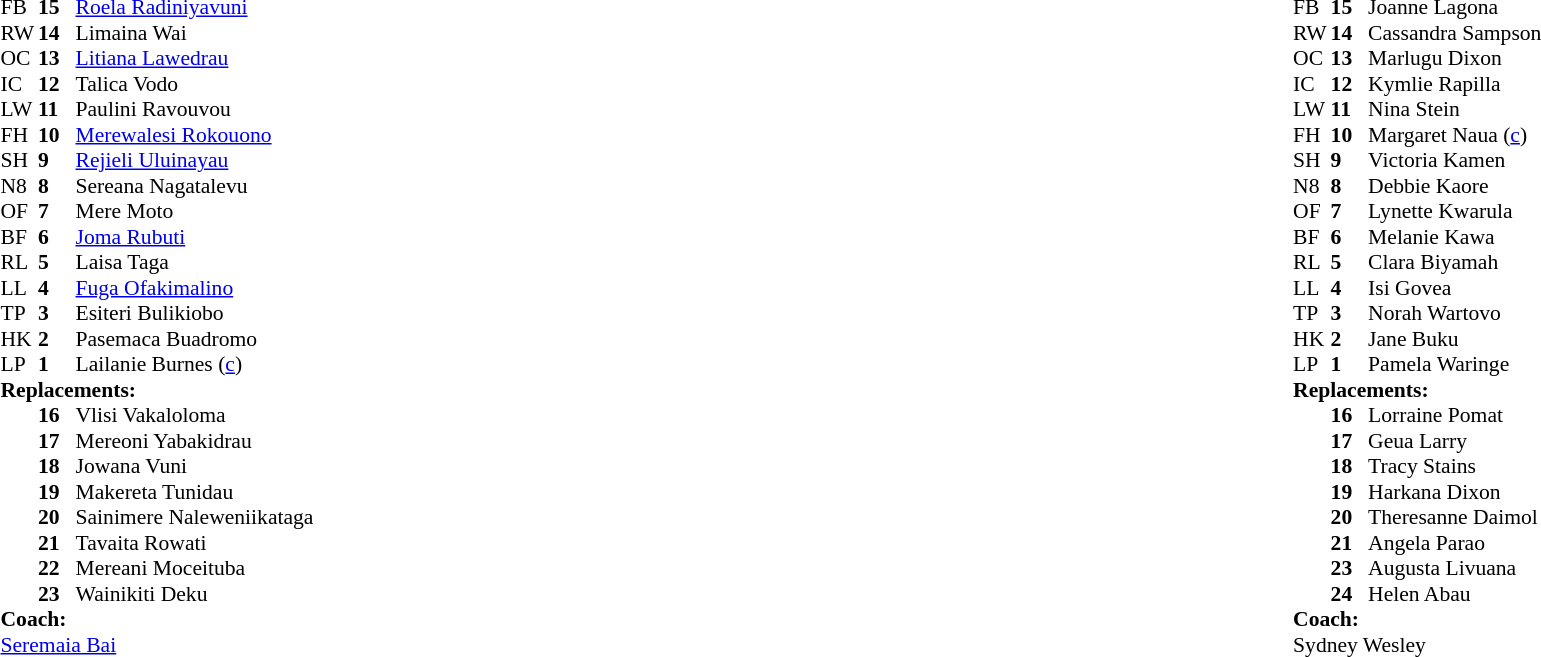<table style="width:100%;">
<tr>
<td style="vertical-align:top; width:50%;"><br><table style="font-size: 90%" cellspacing="0" cellpadding="0">
<tr>
<th width="25"></th>
<th width="25"></th>
</tr>
<tr>
<td>FB</td>
<td><strong>15</strong></td>
<td><a href='#'>Roela Radiniyavuni</a></td>
</tr>
<tr>
<td>RW</td>
<td><strong>14</strong></td>
<td>Limaina Wai</td>
</tr>
<tr>
<td>OC</td>
<td><strong>13</strong></td>
<td><a href='#'>Litiana Lawedrau</a></td>
</tr>
<tr>
<td>IC</td>
<td><strong>12</strong></td>
<td>Talica Vodo</td>
</tr>
<tr>
<td>LW</td>
<td><strong>11</strong></td>
<td>Paulini Ravouvou</td>
</tr>
<tr>
<td>FH</td>
<td><strong>10</strong></td>
<td><a href='#'>Merewalesi Rokouono</a></td>
</tr>
<tr>
<td>SH</td>
<td><strong>9</strong></td>
<td><a href='#'>Rejieli Uluinayau</a></td>
</tr>
<tr>
<td>N8</td>
<td><strong>8</strong></td>
<td>Sereana Nagatalevu</td>
</tr>
<tr>
<td>OF</td>
<td><strong>7</strong></td>
<td>Mere Moto</td>
</tr>
<tr>
<td>BF</td>
<td><strong>6</strong></td>
<td><a href='#'>Joma Rubuti</a></td>
</tr>
<tr>
<td>RL</td>
<td><strong>5</strong></td>
<td>Laisa Taga</td>
</tr>
<tr>
<td>LL</td>
<td><strong>4</strong></td>
<td><a href='#'>Fuga Ofakimalino</a></td>
</tr>
<tr>
<td>TP</td>
<td><strong>3</strong></td>
<td>Esiteri Bulikiobo</td>
</tr>
<tr>
<td>HK</td>
<td><strong>2</strong></td>
<td>Pasemaca Buadromo</td>
</tr>
<tr>
<td>LP</td>
<td><strong>1</strong></td>
<td>Lailanie Burnes (<a href='#'>c</a>)</td>
</tr>
<tr>
<td colspan="3"><strong>Replacements:</strong></td>
</tr>
<tr>
<td></td>
<td><strong>16</strong></td>
<td>Vlisi Vakaloloma</td>
<td></td>
<td></td>
</tr>
<tr>
<td></td>
<td><strong>17</strong></td>
<td>Mereoni Yabakidrau</td>
<td></td>
<td></td>
</tr>
<tr>
<td></td>
<td><strong>18</strong></td>
<td>Jowana Vuni</td>
<td></td>
<td></td>
</tr>
<tr>
<td></td>
<td><strong>19</strong></td>
<td>Makereta Tunidau</td>
<td></td>
<td></td>
</tr>
<tr>
<td></td>
<td><strong>20</strong></td>
<td>Sainimere Naleweniikataga</td>
<td></td>
<td></td>
</tr>
<tr>
<td></td>
<td><strong>21</strong></td>
<td>Tavaita Rowati</td>
<td></td>
<td></td>
</tr>
<tr>
<td></td>
<td><strong>22</strong></td>
<td>Mereani Moceituba</td>
<td></td>
<td></td>
</tr>
<tr>
<td></td>
<td><strong>23</strong></td>
<td>Wainikiti Deku</td>
</tr>
<tr>
<td colspan="3"><strong>Coach:</strong></td>
</tr>
<tr>
<td colspan="4"> <a href='#'>Seremaia Bai</a></td>
</tr>
</table>
</td>
<td style="vertical-align:top; width:50%;"><br><table cellspacing="0" cellpadding="0" style="font-size:90%; margin:auto;">
<tr>
<th width="25"></th>
<th width="25"></th>
</tr>
<tr>
<td>FB</td>
<td><strong>15</strong></td>
<td>Joanne Lagona</td>
</tr>
<tr>
<td>RW</td>
<td><strong>14</strong></td>
<td>Cassandra Sampson</td>
</tr>
<tr>
<td>OC</td>
<td><strong>13</strong></td>
<td>Marlugu Dixon</td>
</tr>
<tr>
<td>IC</td>
<td><strong>12</strong></td>
<td>Kymlie Rapilla</td>
</tr>
<tr>
<td>LW</td>
<td><strong>11</strong></td>
<td>Nina Stein</td>
</tr>
<tr>
<td>FH</td>
<td><strong>10</strong></td>
<td>Margaret Naua (<a href='#'>c</a>)</td>
</tr>
<tr>
<td>SH</td>
<td><strong>9</strong></td>
<td>Victoria Kamen</td>
</tr>
<tr>
<td>N8</td>
<td><strong>8</strong></td>
<td>Debbie Kaore</td>
</tr>
<tr>
<td>OF</td>
<td><strong>7</strong></td>
<td>Lynette Kwarula</td>
</tr>
<tr>
<td>BF</td>
<td><strong>6</strong></td>
<td>Melanie Kawa</td>
</tr>
<tr>
<td>RL</td>
<td><strong>5</strong></td>
<td>Clara Biyamah</td>
</tr>
<tr>
<td>LL</td>
<td><strong>4</strong></td>
<td>Isi Govea</td>
</tr>
<tr>
<td>TP</td>
<td><strong>3</strong></td>
<td>Norah Wartovo</td>
</tr>
<tr>
<td>HK</td>
<td><strong>2</strong></td>
<td>Jane Buku</td>
</tr>
<tr>
<td>LP</td>
<td><strong>1</strong></td>
<td>Pamela Waringe</td>
</tr>
<tr>
<td colspan="3"><strong>Replacements:</strong></td>
</tr>
<tr>
<td></td>
<td><strong>16</strong></td>
<td>Lorraine Pomat</td>
<td></td>
<td></td>
</tr>
<tr>
<td></td>
<td><strong>17</strong></td>
<td>Geua Larry</td>
<td></td>
<td></td>
</tr>
<tr>
<td></td>
<td><strong>18</strong></td>
<td>Tracy Stains</td>
<td></td>
<td></td>
</tr>
<tr>
<td></td>
<td><strong>19</strong></td>
<td>Harkana Dixon</td>
<td></td>
<td></td>
</tr>
<tr>
<td></td>
<td><strong>20</strong></td>
<td>Theresanne Daimol</td>
</tr>
<tr>
<td></td>
<td><strong>21</strong></td>
<td>Angela Parao</td>
<td></td>
<td></td>
</tr>
<tr>
<td></td>
<td><strong>23</strong></td>
<td>Augusta Livuana</td>
<td></td>
<td></td>
</tr>
<tr>
<td></td>
<td><strong>24</strong></td>
<td>Helen Abau</td>
<td></td>
<td></td>
</tr>
<tr>
<td colspan="3"><strong>Coach:</strong></td>
</tr>
<tr>
<td colspan="4"> Sydney Wesley</td>
</tr>
</table>
</td>
</tr>
</table>
